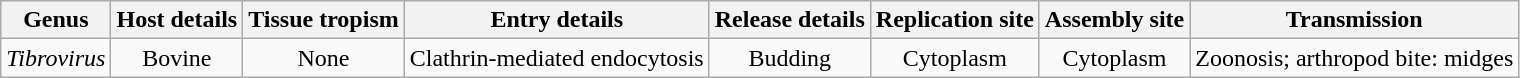<table class="wikitable sortable" style="text-align:center">
<tr>
<th>Genus</th>
<th>Host details</th>
<th>Tissue tropism</th>
<th>Entry details</th>
<th>Release details</th>
<th>Replication site</th>
<th>Assembly site</th>
<th>Transmission</th>
</tr>
<tr>
<td><em>Tibrovirus</em></td>
<td>Bovine</td>
<td>None</td>
<td>Clathrin-mediated endocytosis</td>
<td>Budding</td>
<td>Cytoplasm</td>
<td>Cytoplasm</td>
<td>Zoonosis; arthropod bite: midges</td>
</tr>
</table>
